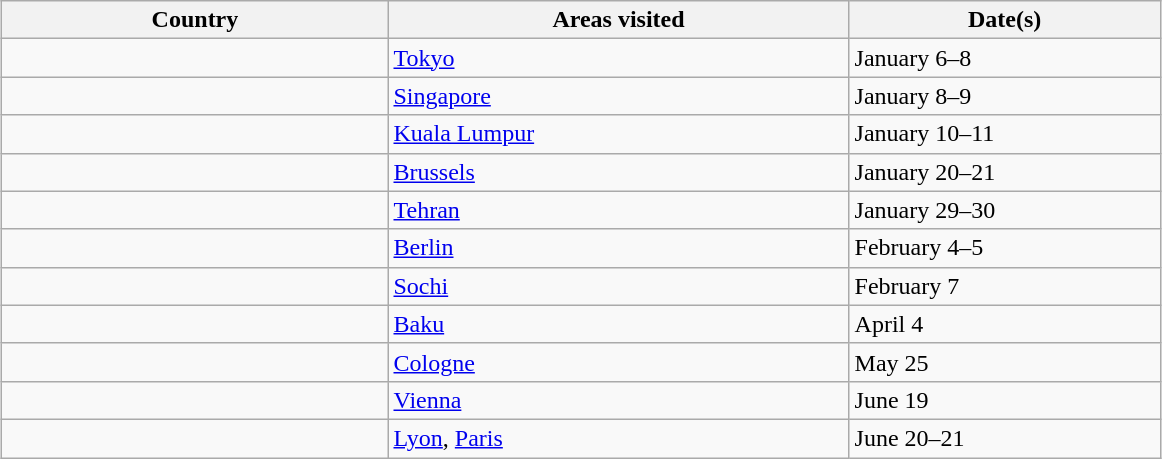<table class="wikitable" style="margin: 1em auto 1em auto">
<tr>
<th width=250>Country</th>
<th width=300>Areas visited</th>
<th width=200>Date(s)</th>
</tr>
<tr>
<td></td>
<td><a href='#'>Tokyo</a></td>
<td>January 6–8</td>
</tr>
<tr>
<td></td>
<td><a href='#'>Singapore</a></td>
<td>January 8–9</td>
</tr>
<tr>
<td></td>
<td><a href='#'>Kuala Lumpur</a></td>
<td>January 10–11</td>
</tr>
<tr>
<td></td>
<td><a href='#'>Brussels</a></td>
<td>January 20–21</td>
</tr>
<tr>
<td></td>
<td><a href='#'>Tehran</a></td>
<td>January 29–30</td>
</tr>
<tr>
<td></td>
<td><a href='#'>Berlin</a></td>
<td>February 4–5</td>
</tr>
<tr>
<td></td>
<td><a href='#'>Sochi</a></td>
<td>February 7</td>
</tr>
<tr>
<td></td>
<td><a href='#'>Baku</a></td>
<td>April 4</td>
</tr>
<tr>
<td></td>
<td><a href='#'>Cologne</a></td>
<td>May 25</td>
</tr>
<tr>
<td></td>
<td><a href='#'>Vienna</a></td>
<td>June 19</td>
</tr>
<tr>
<td></td>
<td><a href='#'>Lyon</a>, <a href='#'>Paris</a></td>
<td>June 20–21</td>
</tr>
</table>
